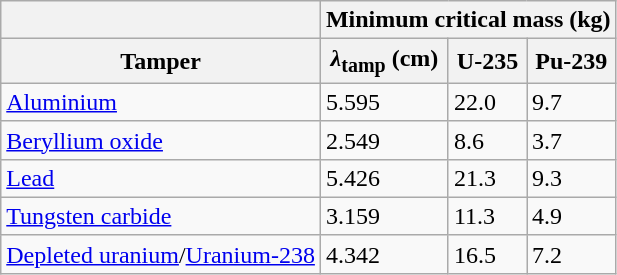<table class="wikitable">
<tr>
<th></th>
<th colspan="3">Minimum critical mass (kg)</th>
</tr>
<tr>
<th>Tamper</th>
<th><em>λ</em><sub>tamp</sub> (cm)</th>
<th>U-235</th>
<th>Pu-239</th>
</tr>
<tr>
<td><a href='#'>Aluminium</a></td>
<td>5.595</td>
<td>22.0</td>
<td>9.7</td>
</tr>
<tr>
<td><a href='#'>Beryllium oxide</a></td>
<td>2.549</td>
<td>8.6</td>
<td>3.7</td>
</tr>
<tr>
<td><a href='#'>Lead</a></td>
<td>5.426</td>
<td>21.3</td>
<td>9.3</td>
</tr>
<tr>
<td><a href='#'>Tungsten carbide</a></td>
<td>3.159</td>
<td>11.3</td>
<td>4.9</td>
</tr>
<tr>
<td><a href='#'>Depleted uranium</a>/<a href='#'>Uranium-238</a></td>
<td>4.342</td>
<td>16.5</td>
<td>7.2</td>
</tr>
</table>
